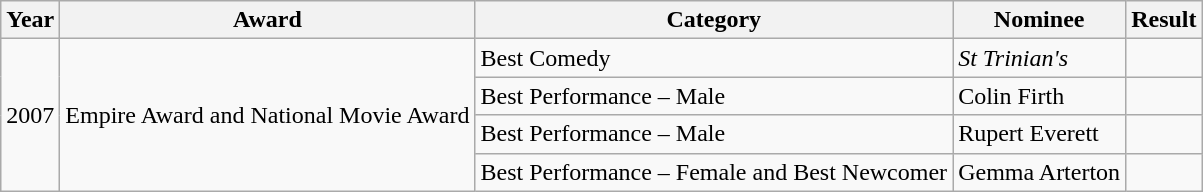<table class="wikitable sortable">
<tr>
<th>Year</th>
<th>Award</th>
<th>Category</th>
<th>Nominee</th>
<th>Result</th>
</tr>
<tr>
<td rowspan="4">2007</td>
<td rowspan="4">Empire Award and National Movie Award</td>
<td>Best Comedy</td>
<td><em>St Trinian's</em></td>
<td></td>
</tr>
<tr>
<td>Best Performance – Male</td>
<td>Colin Firth</td>
<td></td>
</tr>
<tr>
<td>Best Performance – Male</td>
<td>Rupert Everett</td>
<td></td>
</tr>
<tr>
<td>Best Performance – Female and Best Newcomer</td>
<td>Gemma Arterton</td>
<td></td>
</tr>
</table>
